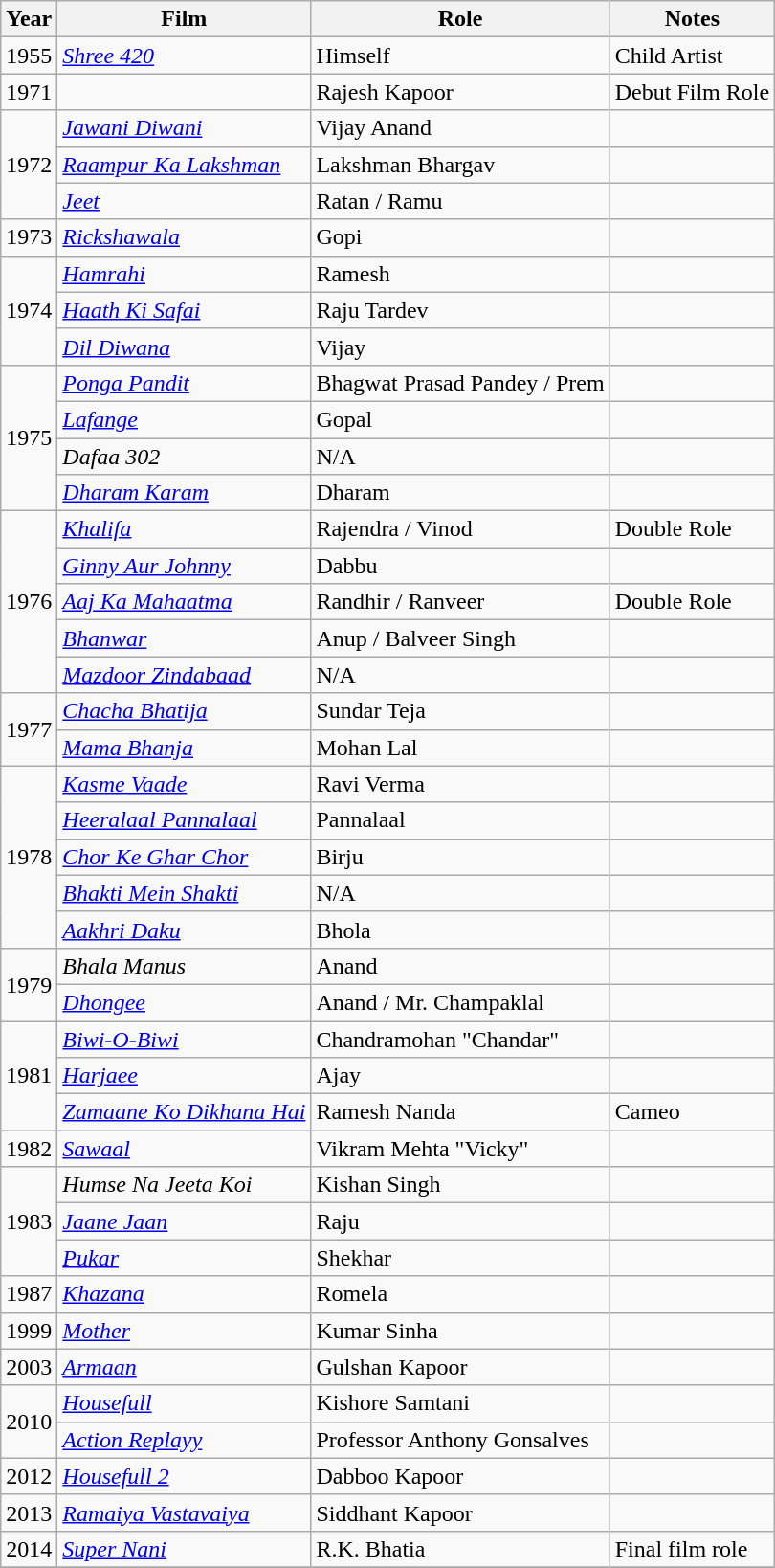<table class="wikitable sortable">
<tr>
<th>Year</th>
<th>Film</th>
<th>Role</th>
<th class="unsortable">Notes</th>
</tr>
<tr>
<td>1955</td>
<td><em><a href='#'>Shree 420</a></em></td>
<td>Himself</td>
<td>Child Artist</td>
</tr>
<tr>
<td>1971</td>
<td></td>
<td>Rajesh Kapoor</td>
<td>Debut Film Role</td>
</tr>
<tr>
<td rowspan=3>1972</td>
<td><em><a href='#'>Jawani Diwani</a></em></td>
<td>Vijay Anand</td>
<td></td>
</tr>
<tr>
<td><em><a href='#'>Raampur Ka Lakshman</a></em></td>
<td>Lakshman Bhargav</td>
<td></td>
</tr>
<tr>
<td><em><a href='#'>Jeet</a></em></td>
<td>Ratan / Ramu</td>
<td></td>
</tr>
<tr>
<td>1973</td>
<td><em><a href='#'>Rickshawala</a></em></td>
<td>Gopi</td>
<td></td>
</tr>
<tr>
<td rowspan=3>1974</td>
<td><em><a href='#'>Hamrahi</a></em></td>
<td>Ramesh</td>
<td></td>
</tr>
<tr>
<td><em><a href='#'>Haath Ki Safai</a></em></td>
<td>Raju Tardev</td>
<td></td>
</tr>
<tr>
<td><em><a href='#'>Dil Diwana</a></em></td>
<td>Vijay</td>
<td></td>
</tr>
<tr>
<td rowspan=4>1975</td>
<td><em><a href='#'>Ponga Pandit</a></em></td>
<td>Bhagwat Prasad Pandey / Prem</td>
<td></td>
</tr>
<tr>
<td><em><a href='#'>Lafange</a></em></td>
<td>Gopal</td>
<td></td>
</tr>
<tr>
<td><em>Dafaa 302</em></td>
<td>N/A</td>
<td></td>
</tr>
<tr>
<td><em><a href='#'>Dharam Karam</a></em></td>
<td>Dharam</td>
<td></td>
</tr>
<tr>
<td rowspan=5>1976</td>
<td><em><a href='#'>Khalifa</a></em></td>
<td>Rajendra / Vinod</td>
<td>Double Role</td>
</tr>
<tr>
<td><em><a href='#'>Ginny Aur Johnny</a></em></td>
<td>Dabbu</td>
<td></td>
</tr>
<tr>
<td><em><a href='#'>Aaj Ka Mahaatma</a></em></td>
<td>Randhir / Ranveer</td>
<td>Double Role</td>
</tr>
<tr>
<td><em><a href='#'>Bhanwar</a></em></td>
<td>Anup / Balveer Singh</td>
<td></td>
</tr>
<tr>
<td><em><a href='#'>Mazdoor Zindabaad</a></em></td>
<td>N/A</td>
<td></td>
</tr>
<tr>
<td rowspan=2>1977</td>
<td><em><a href='#'>Chacha Bhatija</a></em></td>
<td>Sundar Teja</td>
<td></td>
</tr>
<tr>
<td><em><a href='#'>Mama Bhanja</a></em></td>
<td>Mohan Lal</td>
<td></td>
</tr>
<tr>
<td rowspan=5>1978</td>
<td><em><a href='#'>Kasme Vaade</a></em></td>
<td>Ravi Verma</td>
<td></td>
</tr>
<tr>
<td><em><a href='#'>Heeralaal Pannalaal</a></em></td>
<td>Pannalaal</td>
<td></td>
</tr>
<tr>
<td><em><a href='#'>Chor Ke Ghar Chor</a></em></td>
<td>Birju</td>
<td></td>
</tr>
<tr>
<td><em><a href='#'>Bhakti Mein Shakti</a></em></td>
<td>N/A</td>
<td></td>
</tr>
<tr>
<td><em><a href='#'>Aakhri Daku</a></em></td>
<td>Bhola</td>
<td></td>
</tr>
<tr>
<td rowspan=2>1979</td>
<td><em>Bhala Manus</em></td>
<td>Anand</td>
<td></td>
</tr>
<tr>
<td><em><a href='#'>Dhongee</a></em></td>
<td>Anand / Mr. Champaklal</td>
<td></td>
</tr>
<tr>
<td rowspan=3>1981</td>
<td><em><a href='#'>Biwi-O-Biwi</a></em></td>
<td>Chandramohan "Chandar"</td>
<td></td>
</tr>
<tr>
<td><em><a href='#'>Harjaee</a></em></td>
<td>Ajay</td>
<td></td>
</tr>
<tr>
<td><em><a href='#'>Zamaane Ko Dikhana Hai</a></em></td>
<td>Ramesh Nanda</td>
<td>Cameo</td>
</tr>
<tr>
<td>1982</td>
<td><em><a href='#'>Sawaal</a></em></td>
<td>Vikram Mehta "Vicky"</td>
<td></td>
</tr>
<tr>
<td rowspan=3>1983</td>
<td><em>Humse Na Jeeta Koi</em></td>
<td>Kishan Singh</td>
<td></td>
</tr>
<tr>
<td><em><a href='#'>Jaane Jaan</a></em></td>
<td>Raju</td>
<td></td>
</tr>
<tr>
<td><em><a href='#'>Pukar</a></em></td>
<td>Shekhar</td>
<td></td>
</tr>
<tr>
<td>1987</td>
<td><em><a href='#'>Khazana</a></em></td>
<td>Romela</td>
<td></td>
</tr>
<tr>
<td>1999</td>
<td><em><a href='#'>Mother</a></em></td>
<td>Kumar Sinha</td>
<td></td>
</tr>
<tr>
<td>2003</td>
<td><em><a href='#'>Armaan</a></em></td>
<td>Gulshan Kapoor</td>
<td></td>
</tr>
<tr>
<td rowspan=2>2010</td>
<td><em><a href='#'>Housefull</a></em></td>
<td>Kishore Samtani</td>
<td></td>
</tr>
<tr>
<td><em><a href='#'>Action Replayy</a></em></td>
<td>Professor Anthony Gonsalves</td>
<td></td>
</tr>
<tr>
<td>2012</td>
<td><em><a href='#'>Housefull 2</a></em></td>
<td>Dabboo Kapoor</td>
<td></td>
</tr>
<tr>
<td>2013</td>
<td><em><a href='#'>Ramaiya Vastavaiya</a></em></td>
<td>Siddhant Kapoor</td>
<td></td>
</tr>
<tr>
<td>2014</td>
<td><em><a href='#'>Super Nani</a></em></td>
<td>R.K. Bhatia</td>
<td>Final film role</td>
</tr>
<tr>
</tr>
</table>
